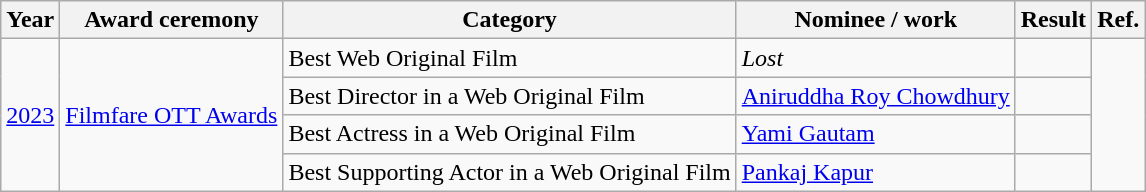<table class="wikitable">
<tr>
<th>Year</th>
<th>Award ceremony</th>
<th>Category</th>
<th>Nominee / work</th>
<th>Result</th>
<th>Ref.</th>
</tr>
<tr>
<td rowspan="4"><a href='#'>2023</a></td>
<td rowspan="4"><a href='#'>Filmfare OTT Awards</a></td>
<td>Best Web Original Film</td>
<td><em>Lost</em></td>
<td></td>
<td rowspan="4"></td>
</tr>
<tr>
<td>Best Director in a Web Original Film</td>
<td><a href='#'>Aniruddha Roy Chowdhury</a></td>
<td></td>
</tr>
<tr>
<td>Best Actress in a Web Original Film</td>
<td><a href='#'>Yami Gautam</a></td>
<td></td>
</tr>
<tr>
<td>Best Supporting Actor in a Web Original Film</td>
<td><a href='#'>Pankaj Kapur</a></td>
<td></td>
</tr>
</table>
